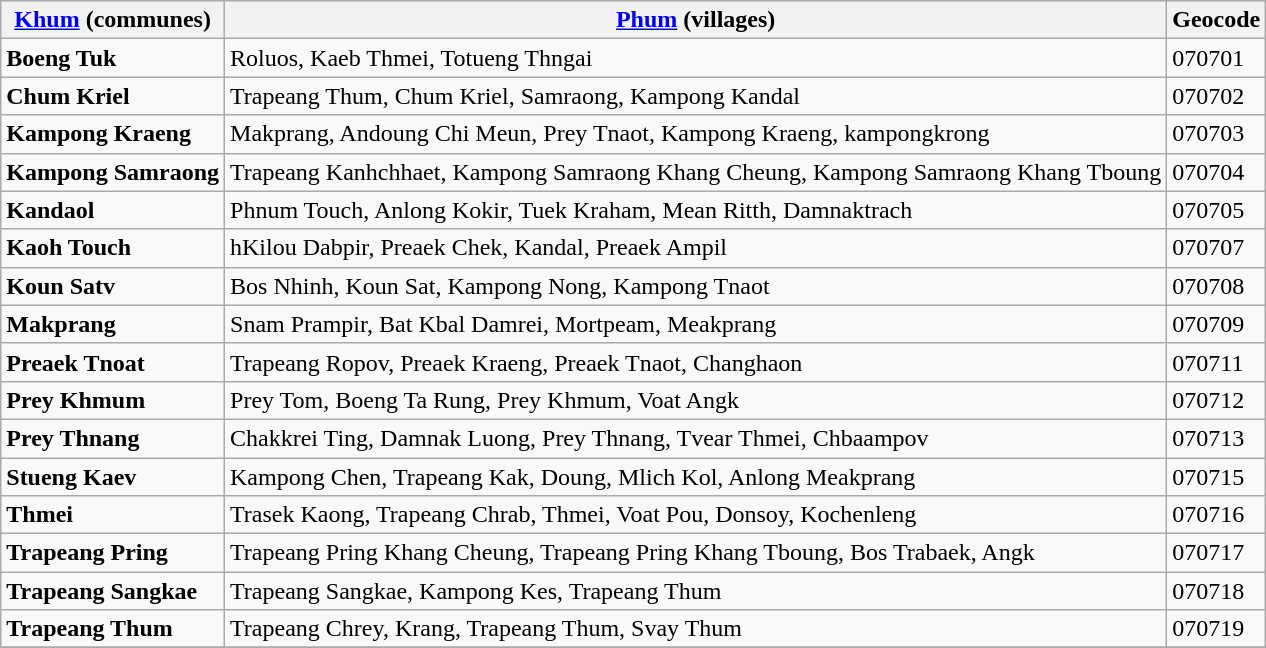<table class="wikitable">
<tr>
<th><a href='#'>Khum</a> (communes)</th>
<th><a href='#'>Phum</a> (villages)</th>
<th>Geocode</th>
</tr>
<tr>
<td><strong>Boeng Tuk</strong></td>
<td>Roluos, Kaeb Thmei, Totueng Thngai</td>
<td>070701</td>
</tr>
<tr>
<td><strong>Chum Kriel</strong></td>
<td>Trapeang Thum, Chum Kriel, Samraong, Kampong Kandal</td>
<td>070702</td>
</tr>
<tr>
<td><strong>Kampong Kraeng</strong></td>
<td>Makprang, Andoung Chi Meun, Prey Tnaot, Kampong Kraeng, kampongkrong</td>
<td>070703</td>
</tr>
<tr>
<td><strong>Kampong Samraong</strong></td>
<td>Trapeang Kanhchhaet, Kampong Samraong Khang Cheung, Kampong Samraong Khang Tboung</td>
<td>070704</td>
</tr>
<tr>
<td><strong>Kandaol</strong></td>
<td>Phnum Touch, Anlong Kokir, Tuek Kraham, Mean Ritth, Damnaktrach</td>
<td>070705</td>
</tr>
<tr>
<td><strong>Kaoh Touch</strong></td>
<td>hKilou Dabpir, Preaek Chek, Kandal, Preaek Ampil</td>
<td>070707</td>
</tr>
<tr>
<td><strong>Koun Satv</strong></td>
<td>Bos Nhinh, Koun Sat, Kampong Nong, Kampong Tnaot</td>
<td>070708</td>
</tr>
<tr>
<td><strong>Makprang</strong></td>
<td>Snam Prampir, Bat Kbal Damrei, Mortpeam, Meakprang</td>
<td>070709</td>
</tr>
<tr>
<td><strong>Preaek Tnoat</strong></td>
<td>Trapeang Ropov, Preaek Kraeng, Preaek Tnaot, Changhaon</td>
<td>070711</td>
</tr>
<tr>
<td><strong>Prey Khmum</strong></td>
<td>Prey Tom, Boeng Ta Rung, Prey Khmum, Voat Angk</td>
<td>070712</td>
</tr>
<tr>
<td><strong>Prey Thnang</strong></td>
<td>Chakkrei Ting, Damnak Luong, Prey Thnang, Tvear Thmei, Chbaampov</td>
<td>070713</td>
</tr>
<tr>
<td><strong>Stueng Kaev</strong></td>
<td>Kampong Chen, Trapeang Kak, Doung, Mlich Kol, Anlong Meakprang</td>
<td>070715</td>
</tr>
<tr>
<td><strong>Thmei</strong></td>
<td>Trasek Kaong, Trapeang Chrab, Thmei, Voat Pou, Donsoy, Kochenleng</td>
<td>070716</td>
</tr>
<tr>
<td><strong>Trapeang Pring</strong></td>
<td>Trapeang Pring Khang Cheung, Trapeang Pring Khang Tboung, Bos Trabaek, Angk</td>
<td>070717</td>
</tr>
<tr>
<td><strong>Trapeang Sangkae</strong></td>
<td>Trapeang Sangkae, Kampong Kes, Trapeang Thum</td>
<td>070718</td>
</tr>
<tr>
<td><strong>Trapeang Thum</strong></td>
<td>Trapeang Chrey, Krang, Trapeang Thum, Svay Thum</td>
<td>070719</td>
</tr>
<tr>
</tr>
</table>
